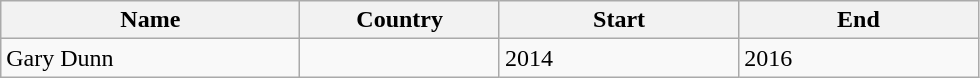<table class="wikitable">
<tr>
<th width=15%>Name</th>
<th width=10%>Country</th>
<th width=12%>Start</th>
<th width=12%>End</th>
</tr>
<tr>
<td>Gary Dunn</td>
<td></td>
<td>2014</td>
<td>2016</td>
</tr>
</table>
